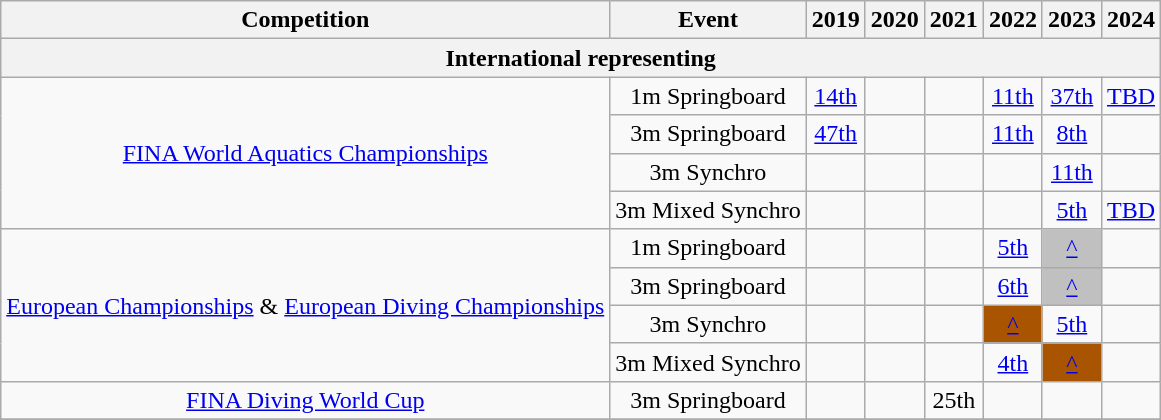<table class="wikitable" style="text-align:center;">
<tr>
<th>Competition</th>
<th>Event</th>
<th>2019</th>
<th>2020</th>
<th>2021</th>
<th>2022</th>
<th>2023</th>
<th>2024</th>
</tr>
<tr>
<th colspan="8">International representing </th>
</tr>
<tr>
<td rowspan="4"><a href='#'>FINA World Aquatics Championships</a></td>
<td>1m Springboard</td>
<td><a href='#'>14th</a></td>
<td></td>
<td></td>
<td><a href='#'>11th</a></td>
<td><a href='#'>37th</a></td>
<td><a href='#'>TBD</a></td>
</tr>
<tr>
<td>3m Springboard</td>
<td><a href='#'>47th</a></td>
<td></td>
<td></td>
<td><a href='#'>11th</a></td>
<td><a href='#'>8th</a></td>
<td></td>
</tr>
<tr>
<td>3m Synchro</td>
<td></td>
<td></td>
<td></td>
<td></td>
<td><a href='#'>11th</a></td>
<td></td>
</tr>
<tr>
<td>3m Mixed Synchro</td>
<td></td>
<td></td>
<td></td>
<td></td>
<td><a href='#'>5th</a></td>
<td><a href='#'>TBD</a></td>
</tr>
<tr>
<td rowspan="4"><a href='#'>European Championships</a> & <a href='#'>European Diving Championships</a></td>
<td>1m Springboard</td>
<td></td>
<td></td>
<td></td>
<td><a href='#'>5th</a></td>
<td bgcolor=silver>  <a href='#'>^</a></td>
<td></td>
</tr>
<tr>
<td>3m Springboard</td>
<td></td>
<td></td>
<td></td>
<td><a href='#'>6th</a></td>
<td bgcolor=silver>  <a href='#'>^</a></td>
<td></td>
</tr>
<tr>
<td>3m Synchro</td>
<td></td>
<td></td>
<td></td>
<td bgcolor=#a85400> <a href='#'>^</a></td>
<td><a href='#'>5th</a></td>
<td></td>
</tr>
<tr>
<td>3m Mixed Synchro</td>
<td></td>
<td></td>
<td></td>
<td><a href='#'>4th</a></td>
<td bgcolor=#a85400> <a href='#'>^</a></td>
<td></td>
</tr>
<tr>
<td rowspan="1"><a href='#'>FINA Diving World Cup</a></td>
<td>3m Springboard</td>
<td></td>
<td></td>
<td>25th</td>
<td></td>
<td></td>
<td></td>
</tr>
<tr>
</tr>
</table>
